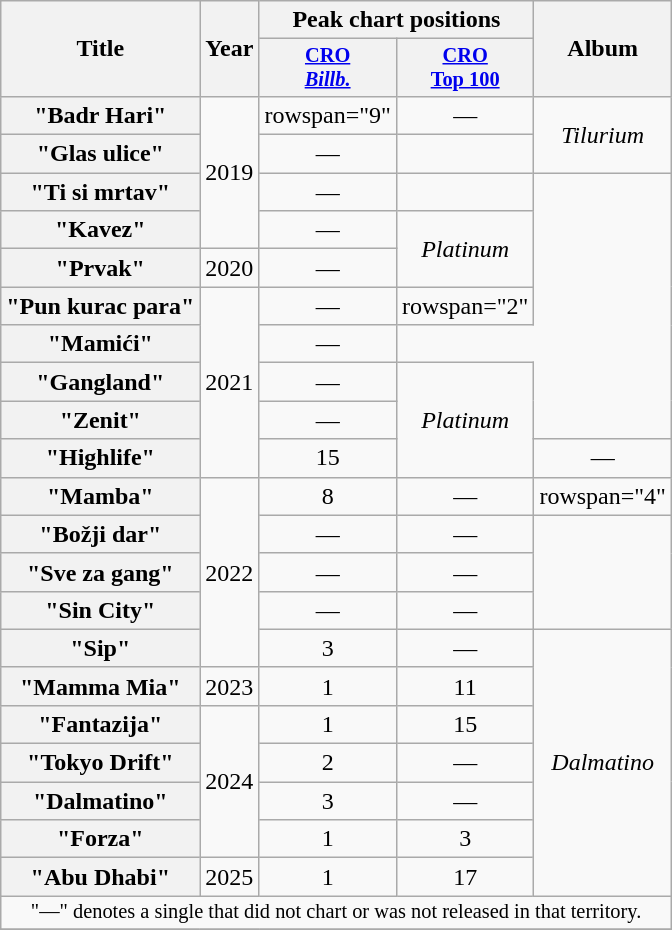<table class="wikitable plainrowheaders" style="text-align:center;">
<tr>
<th scope="col" rowspan="2">Title</th>
<th scope="col" rowspan="2">Year</th>
<th scope="col" colspan="2">Peak chart positions</th>
<th scope="col" rowspan="2">Album</th>
</tr>
<tr>
<th style="width:2.5em; font-size:85%"><a href='#'>CRO<br><em>Billb.</em></a><br></th>
<th style="width:2.5em; font-size:85%"><a href='#'>CRO<br>Top 100</a><br></th>
</tr>
<tr>
<th scope="row">"Badr Hari"</th>
<td rowspan="4">2019</td>
<td>rowspan="9" </td>
<td>—</td>
<td rowspan="2"><em>Tilurium</em></td>
</tr>
<tr>
<th scope="row">"Glas ulice"</th>
<td>—</td>
</tr>
<tr>
<th scope="row">"Ti si mrtav"</th>
<td>—</td>
<td></td>
</tr>
<tr>
<th scope="row">"Kavez"</th>
<td>—</td>
<td rowspan="2"><em>Platinum</em></td>
</tr>
<tr>
<th scope="row">"Prvak"<br></th>
<td>2020</td>
<td>—</td>
</tr>
<tr>
<th scope="row">"Pun kurac para"<br></th>
<td rowspan="5">2021</td>
<td>—</td>
<td>rowspan="2" </td>
</tr>
<tr>
<th scope="row">"Mamići"<br></th>
<td>—</td>
</tr>
<tr>
<th scope="row">"Gangland"</th>
<td>—</td>
<td rowspan="3"><em>Platinum</em></td>
</tr>
<tr>
<th scope="row">"Zenit"</th>
<td>—</td>
</tr>
<tr>
<th scope="row">"Highlife"</th>
<td>15</td>
<td>—</td>
</tr>
<tr>
<th scope="row">"Mamba"</th>
<td rowspan="5">2022</td>
<td>8</td>
<td>—</td>
<td>rowspan="4" </td>
</tr>
<tr>
<th scope="row">"Božji dar"</th>
<td>—</td>
<td>—</td>
</tr>
<tr>
<th scope="row">"Sve za gang"</th>
<td>—</td>
<td>—</td>
</tr>
<tr>
<th scope="row">"Sin City"</th>
<td>—</td>
<td>—</td>
</tr>
<tr>
<th scope="row">"Sip"</th>
<td>3</td>
<td>—</td>
<td rowspan="7"><em>Dalmatino</em></td>
</tr>
<tr>
<th scope="row">"Mamma Mia"</th>
<td rowspan="1">2023</td>
<td>1</td>
<td>11</td>
</tr>
<tr>
<th scope="row">"Fantazija"<br></th>
<td rowspan="4">2024</td>
<td>1</td>
<td>15</td>
</tr>
<tr>
<th scope="row">"Tokyo Drift"<br></th>
<td>2</td>
<td>—</td>
</tr>
<tr>
<th scope="row">"Dalmatino"</th>
<td>3</td>
<td>—</td>
</tr>
<tr>
<th scope="row">"Forza"</th>
<td>1</td>
<td>3</td>
</tr>
<tr>
<th scope="row">"Abu Dhabi"</th>
<td>2025</td>
<td>1</td>
<td>17</td>
</tr>
<tr>
<td colspan="20" style="text-align:center; font-size:85%;">"—" denotes a single that did not chart or was not released in that territory.</td>
</tr>
<tr>
</tr>
</table>
